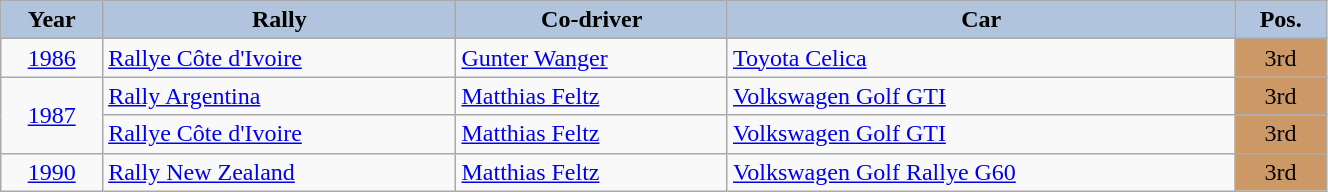<table class="wikitable" width=70% style="font-size: 100%;">
<tr>
<th style="background:lightsteelblue">Year</th>
<th style="background:lightsteelblue">Rally</th>
<th style="background:lightsteelblue">Co-driver</th>
<th style="background:lightsteelblue">Car</th>
<th style="background:lightsteelblue">Pos.</th>
</tr>
<tr>
<td align=center><a href='#'>1986</a></td>
<td> <a href='#'>Rallye Côte d'Ivoire</a></td>
<td> <a href='#'>Gunter Wanger</a></td>
<td><a href='#'>Toyota Celica</a></td>
<td align=center style="background:#cc9966;">3rd</td>
</tr>
<tr>
<td align=center rowspan=2><a href='#'>1987</a></td>
<td> <a href='#'>Rally Argentina</a></td>
<td> <a href='#'>Matthias Feltz</a></td>
<td><a href='#'>Volkswagen Golf GTI</a></td>
<td align=center style="background:#cc9966;">3rd</td>
</tr>
<tr>
<td> <a href='#'>Rallye Côte d'Ivoire</a></td>
<td> <a href='#'>Matthias Feltz</a></td>
<td><a href='#'>Volkswagen Golf GTI</a></td>
<td align=center style="background:#cc9966;">3rd</td>
</tr>
<tr>
<td align=center><a href='#'>1990</a></td>
<td> <a href='#'>Rally New Zealand</a></td>
<td> <a href='#'>Matthias Feltz</a></td>
<td><a href='#'>Volkswagen Golf Rallye G60</a></td>
<td align=center style="background:#cc9966;">3rd</td>
</tr>
</table>
